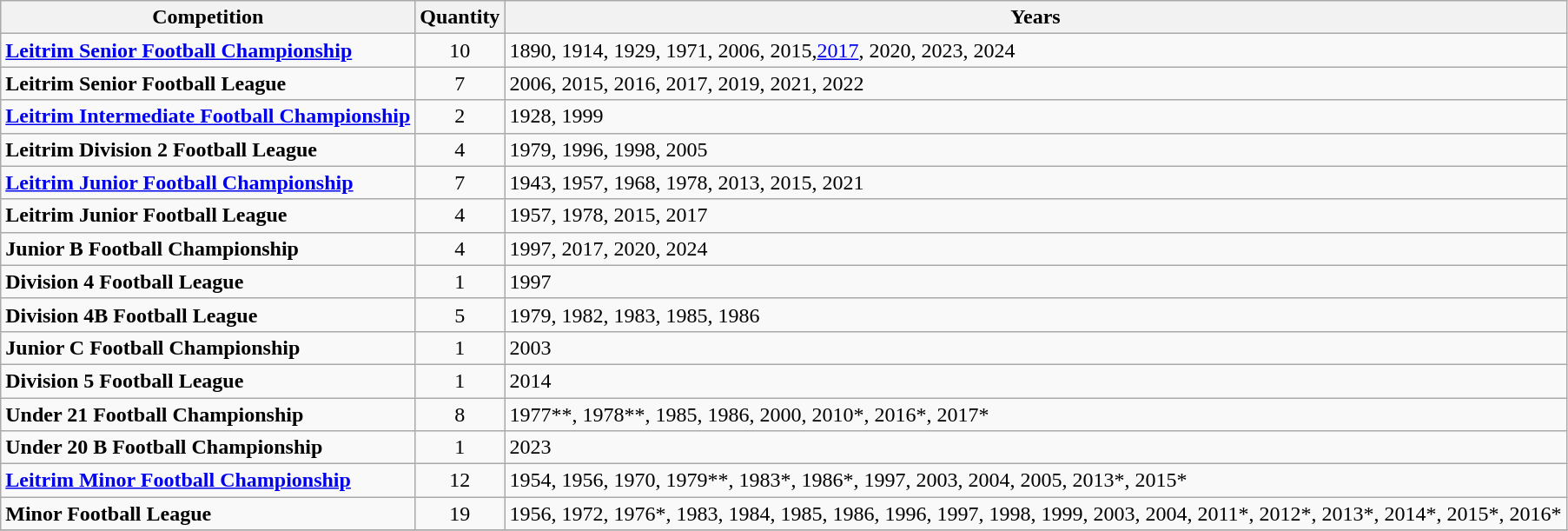<table class="wikitable" style="text-align: center">
<tr>
<th rowspan="1">Competition</th>
<th rowspan="1">Quantity</th>
<th rowspan="1">Years</th>
</tr>
<tr>
<td align=left><strong><a href='#'>Leitrim Senior Football Championship</a></strong></td>
<td>10</td>
<td align=left>1890, 1914, 1929, 1971, 2006, 2015,<a href='#'>2017</a>, 2020, 2023, 2024</td>
</tr>
<tr>
<td align=left><strong>Leitrim Senior Football League</strong></td>
<td>7</td>
<td align=left>2006, 2015, 2016, 2017, 2019, 2021, 2022</td>
</tr>
<tr>
<td align=left><strong><a href='#'>Leitrim Intermediate Football Championship</a></strong></td>
<td>2</td>
<td align=left>1928, 1999</td>
</tr>
<tr>
<td align=left><strong>Leitrim Division 2 Football League</strong></td>
<td>4</td>
<td align=left>1979, 1996, 1998, 2005</td>
</tr>
<tr>
<td align=left><strong><a href='#'>Leitrim Junior Football Championship</a></strong></td>
<td>7</td>
<td align=left>1943, 1957, 1968, 1978, 2013, 2015, 2021</td>
</tr>
<tr>
<td align=left><strong>Leitrim Junior Football League</strong></td>
<td>4</td>
<td align=left>1957, 1978, 2015, 2017</td>
</tr>
<tr>
<td align=left><strong>Junior B Football Championship</strong></td>
<td>4</td>
<td align=left>1997, 2017, 2020, 2024</td>
</tr>
<tr>
<td align=left><strong>Division 4 Football League</strong></td>
<td>1</td>
<td align=left>1997</td>
</tr>
<tr>
<td align=left><strong>Division 4B Football League</strong></td>
<td>5</td>
<td align=left>1979, 1982, 1983, 1985, 1986</td>
</tr>
<tr>
<td align=left><strong>Junior C Football Championship</strong></td>
<td>1</td>
<td align=left>2003</td>
</tr>
<tr>
<td align=left><strong>Division 5 Football League</strong></td>
<td>1</td>
<td align=left>2014</td>
</tr>
<tr>
<td align=left><strong>Under 21 Football Championship</strong></td>
<td>8</td>
<td align=left>1977**, 1978**, 1985, 1986, 2000, 2010*, 2016*, 2017*</td>
</tr>
<tr>
<td align=left><strong>Under 20 B Football Championship</strong></td>
<td>1</td>
<td align=left>2023</td>
</tr>
<tr>
<td align=left><strong><a href='#'>Leitrim Minor Football Championship</a></strong></td>
<td>12</td>
<td align=left>1954, 1956, 1970, 1979**, 1983*, 1986*, 1997, 2003, 2004, 2005, 2013*, 2015*</td>
</tr>
<tr>
<td align=left><strong>Minor Football League</strong></td>
<td>19</td>
<td align=left>1956, 1972, 1976*, 1983, 1984, 1985, 1986, 1996, 1997, 1998, 1999, 2003, 2004, 2011*, 2012*, 2013*, 2014*, 2015*, 2016*</td>
</tr>
<tr>
</tr>
</table>
